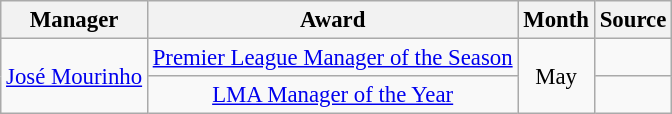<table class="wikitable sortable" style="text-align:left; font-size:95%">
<tr>
<th>Manager</th>
<th>Award</th>
<th>Month</th>
<th>Source</th>
</tr>
<tr>
<td rowspan=2 style="text-align:center;"> <a href='#'>José Mourinho</a></td>
<td style="text-align:center;"><a href='#'>Premier League Manager of the Season</a></td>
<td rowspan=2 style="text-align:center;">May</td>
<td style="text-align:center;"></td>
</tr>
<tr>
<td style="text-align:center;"><a href='#'>LMA Manager of the Year</a></td>
<td style="text-align:center;"></td>
</tr>
</table>
